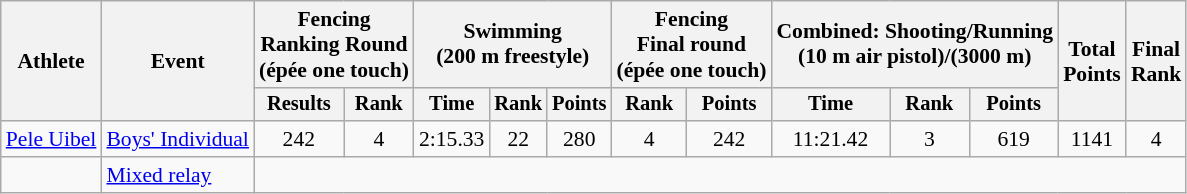<table class="wikitable" style="font-size:90%;">
<tr>
<th rowspan=2>Athlete</th>
<th rowspan=2>Event</th>
<th colspan=2>Fencing<br>Ranking Round<br><span>(épée one touch)</span></th>
<th colspan=3>Swimming<br><span>(200 m freestyle)</span></th>
<th colspan=2>Fencing<br>Final round<br><span>(épée one touch)</span></th>
<th colspan=3>Combined: Shooting/Running<br><span>(10 m air pistol)/(3000 m)</span></th>
<th rowspan=2>Total<br>Points</th>
<th rowspan=2>Final<br>Rank</th>
</tr>
<tr style="font-size:95%">
<th>Results</th>
<th>Rank</th>
<th>Time</th>
<th>Rank</th>
<th>Points</th>
<th>Rank</th>
<th>Points</th>
<th>Time</th>
<th>Rank</th>
<th>Points</th>
</tr>
<tr align=center>
<td align=left><a href='#'>Pele Uibel</a></td>
<td align=left><a href='#'>Boys' Individual</a></td>
<td>242</td>
<td>4</td>
<td>2:15.33</td>
<td>22</td>
<td>280</td>
<td>4</td>
<td>242</td>
<td>11:21.42</td>
<td>3</td>
<td>619</td>
<td>1141</td>
<td>4</td>
</tr>
<tr align=center>
<td align=left><br></td>
<td align=left><a href='#'>Mixed relay</a></td>
<td colspan=12></td>
</tr>
</table>
